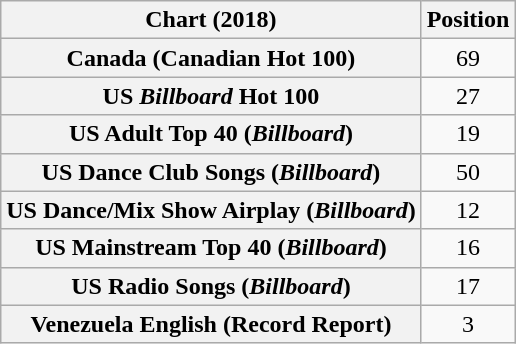<table class="wikitable sortable plainrowheaders" style="text-align:center">
<tr>
<th scope="col">Chart (2018)</th>
<th scope="col">Position</th>
</tr>
<tr>
<th scope="row">Canada (Canadian Hot 100)</th>
<td>69</td>
</tr>
<tr>
<th scope="row">US <em>Billboard</em> Hot 100</th>
<td>27</td>
</tr>
<tr>
<th scope="row">US Adult Top 40 (<em>Billboard</em>)</th>
<td>19</td>
</tr>
<tr>
<th scope="row">US Dance Club Songs (<em>Billboard</em>)</th>
<td>50</td>
</tr>
<tr>
<th scope="row">US Dance/Mix Show Airplay (<em>Billboard</em>)</th>
<td>12</td>
</tr>
<tr>
<th scope="row">US Mainstream Top 40 (<em>Billboard</em>)</th>
<td>16</td>
</tr>
<tr>
<th scope="row">US Radio Songs (<em>Billboard</em>)</th>
<td>17</td>
</tr>
<tr>
<th scope="row">Venezuela English (Record Report)</th>
<td>3</td>
</tr>
</table>
